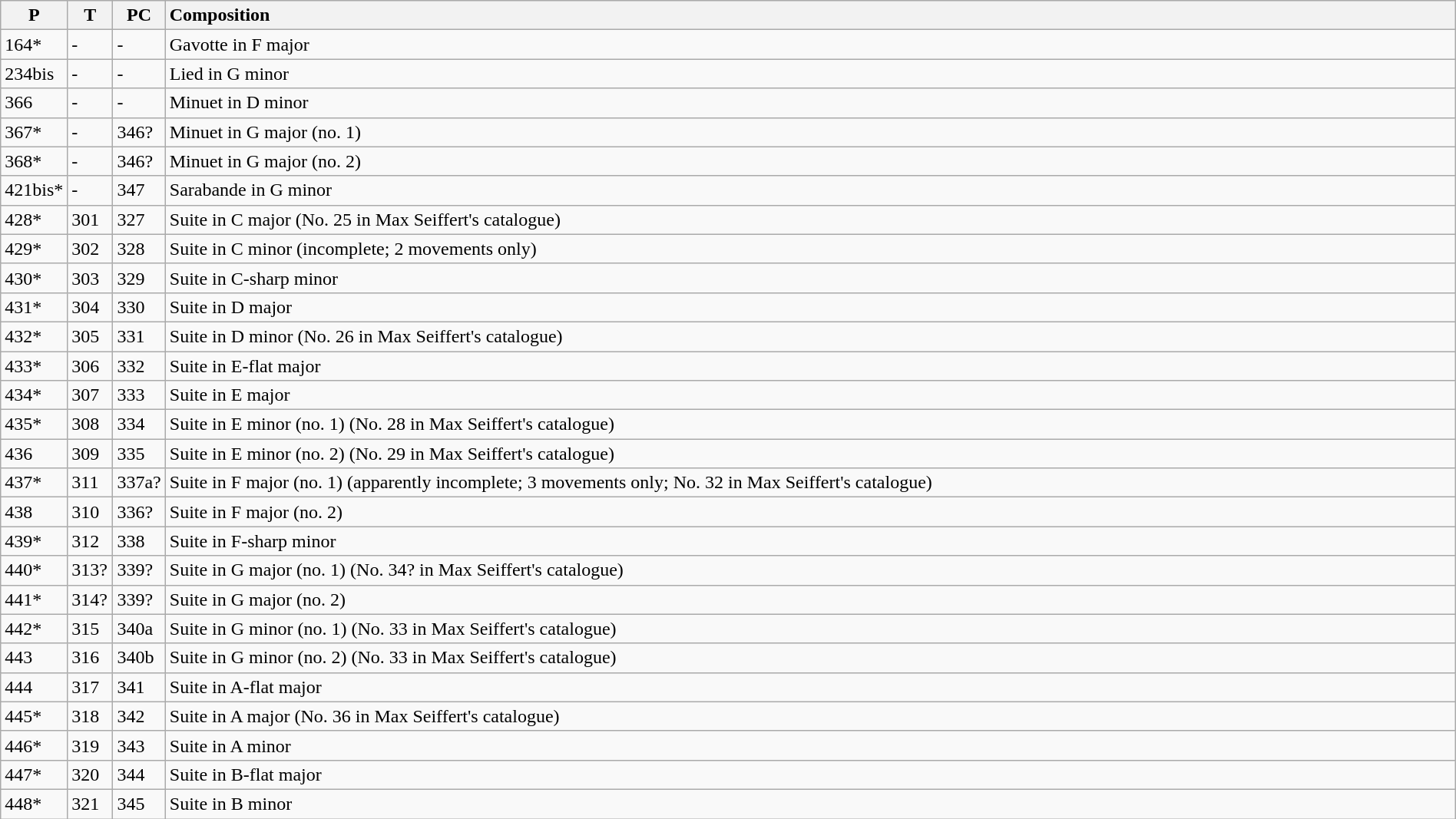<table class="wikitable" width="100%">
<tr>
<th width="32">P</th>
<th width="32">T</th>
<th width="32">PC</th>
<th style="text-align: left;">Composition</th>
</tr>
<tr>
<td>164*</td>
<td>-</td>
<td>-</td>
<td>Gavotte in F major</td>
</tr>
<tr>
<td>234bis</td>
<td>-</td>
<td>-</td>
<td>Lied in G minor</td>
</tr>
<tr>
<td>366</td>
<td>-</td>
<td>-</td>
<td>Minuet in D minor</td>
</tr>
<tr>
<td>367*</td>
<td>-</td>
<td>346?</td>
<td>Minuet in G major (no. 1)</td>
</tr>
<tr>
<td>368*</td>
<td>-</td>
<td>346?</td>
<td>Minuet in G major (no. 2)</td>
</tr>
<tr>
<td>421bis*</td>
<td>-</td>
<td>347</td>
<td>Sarabande in G minor</td>
</tr>
<tr>
<td>428*</td>
<td>301</td>
<td>327</td>
<td>Suite in C major (No. 25 in Max Seiffert's catalogue)</td>
</tr>
<tr>
<td>429*</td>
<td>302</td>
<td>328</td>
<td>Suite in C minor (incomplete; 2 movements only)</td>
</tr>
<tr>
<td>430*</td>
<td>303</td>
<td>329</td>
<td>Suite in C-sharp minor</td>
</tr>
<tr>
<td>431*</td>
<td>304</td>
<td>330</td>
<td>Suite in D major</td>
</tr>
<tr>
<td>432*</td>
<td>305</td>
<td>331</td>
<td>Suite in D minor (No. 26 in Max Seiffert's catalogue)</td>
</tr>
<tr>
<td>433*</td>
<td>306</td>
<td>332</td>
<td>Suite in E-flat major</td>
</tr>
<tr>
<td>434*</td>
<td>307</td>
<td>333</td>
<td>Suite in E major</td>
</tr>
<tr>
<td>435*</td>
<td>308</td>
<td>334</td>
<td>Suite in E minor (no. 1) (No. 28 in Max Seiffert's catalogue)</td>
</tr>
<tr>
<td>436</td>
<td>309</td>
<td>335</td>
<td>Suite in E minor (no. 2) (No. 29 in Max Seiffert's catalogue)</td>
</tr>
<tr>
<td>437*</td>
<td>311</td>
<td>337a?</td>
<td>Suite in F major (no. 1) (apparently incomplete; 3 movements only; No. 32 in Max Seiffert's catalogue)</td>
</tr>
<tr>
<td>438</td>
<td>310</td>
<td>336?</td>
<td>Suite in F major (no. 2)</td>
</tr>
<tr>
<td>439*</td>
<td>312</td>
<td>338</td>
<td>Suite in F-sharp minor</td>
</tr>
<tr>
<td>440*</td>
<td>313?</td>
<td>339?</td>
<td>Suite in G major (no. 1) (No. 34? in Max Seiffert's catalogue)</td>
</tr>
<tr>
<td>441*</td>
<td>314?</td>
<td>339?</td>
<td>Suite in G major (no. 2)</td>
</tr>
<tr>
<td>442*</td>
<td>315</td>
<td>340a</td>
<td>Suite in G minor (no. 1) (No. 33 in Max Seiffert's catalogue)</td>
</tr>
<tr>
<td>443</td>
<td>316</td>
<td>340b</td>
<td>Suite in G minor (no. 2) (No. 33 in Max Seiffert's catalogue)</td>
</tr>
<tr>
<td>444</td>
<td>317</td>
<td>341</td>
<td>Suite in A-flat major</td>
</tr>
<tr>
<td>445*</td>
<td>318</td>
<td>342</td>
<td>Suite in A major (No. 36 in Max Seiffert's catalogue)</td>
</tr>
<tr>
<td>446*</td>
<td>319</td>
<td>343</td>
<td>Suite in A minor</td>
</tr>
<tr>
<td>447*</td>
<td>320</td>
<td>344</td>
<td>Suite in B-flat major</td>
</tr>
<tr>
<td>448*</td>
<td>321</td>
<td>345</td>
<td>Suite in B minor</td>
</tr>
</table>
